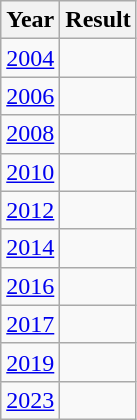<table class="wikitable" style="text-align:center">
<tr>
<th>Year</th>
<th>Result</th>
</tr>
<tr>
<td><a href='#'>2004</a></td>
<td></td>
</tr>
<tr>
<td><a href='#'>2006</a></td>
<td></td>
</tr>
<tr>
<td><a href='#'>2008</a></td>
<td></td>
</tr>
<tr>
<td><a href='#'>2010</a></td>
<td></td>
</tr>
<tr>
<td><a href='#'>2012</a></td>
<td></td>
</tr>
<tr>
<td><a href='#'>2014</a></td>
<td></td>
</tr>
<tr>
<td><a href='#'>2016</a></td>
<td></td>
</tr>
<tr>
<td><a href='#'>2017</a></td>
<td></td>
</tr>
<tr>
<td><a href='#'>2019</a></td>
<td></td>
</tr>
<tr>
<td><a href='#'>2023</a></td>
<td></td>
</tr>
</table>
